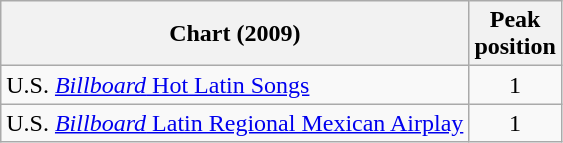<table class="wikitable">
<tr>
<th align="left">Chart (2009)</th>
<th align="left">Peak<br>position</th>
</tr>
<tr>
<td align="left">U.S. <a href='#'><em>Billboard</em> Hot Latin Songs</a></td>
<td align="center">1</td>
</tr>
<tr>
<td align="left">U.S. <a href='#'><em>Billboard</em> Latin Regional Mexican Airplay</a></td>
<td align="center">1</td>
</tr>
</table>
